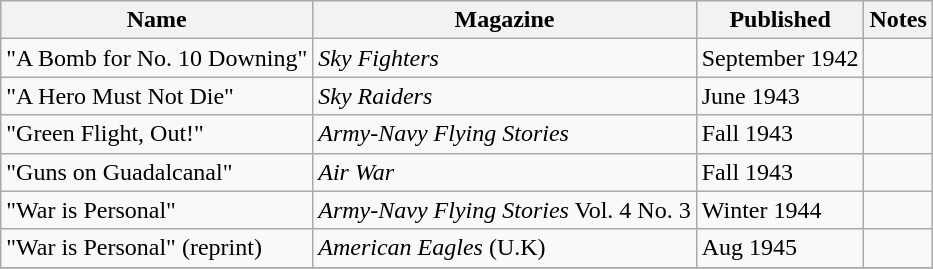<table class="wikitable sortable">
<tr>
<th>Name</th>
<th>Magazine</th>
<th>Published</th>
<th>Notes</th>
</tr>
<tr>
<td>"A Bomb for No. 10 Downing"</td>
<td><em>Sky Fighters</em></td>
<td>September 1942</td>
<td></td>
</tr>
<tr>
<td>"A Hero Must Not Die"</td>
<td><em>Sky Raiders</em></td>
<td>June 1943</td>
<td></td>
</tr>
<tr>
<td>"Green Flight, Out!"</td>
<td><em>Army-Navy Flying Stories</em></td>
<td>Fall 1943</td>
<td></td>
</tr>
<tr>
<td>"Guns on Guadalcanal"</td>
<td><em>Air War</em></td>
<td>Fall 1943</td>
<td></td>
</tr>
<tr>
<td>"War is Personal"</td>
<td><em>Army-Navy Flying Stories</em> Vol. 4 No. 3</td>
<td>Winter 1944</td>
<td></td>
</tr>
<tr>
<td>"War is Personal" (reprint)</td>
<td><em>American Eagles</em> (U.K)</td>
<td>Aug 1945</td>
<td></td>
</tr>
<tr>
</tr>
</table>
